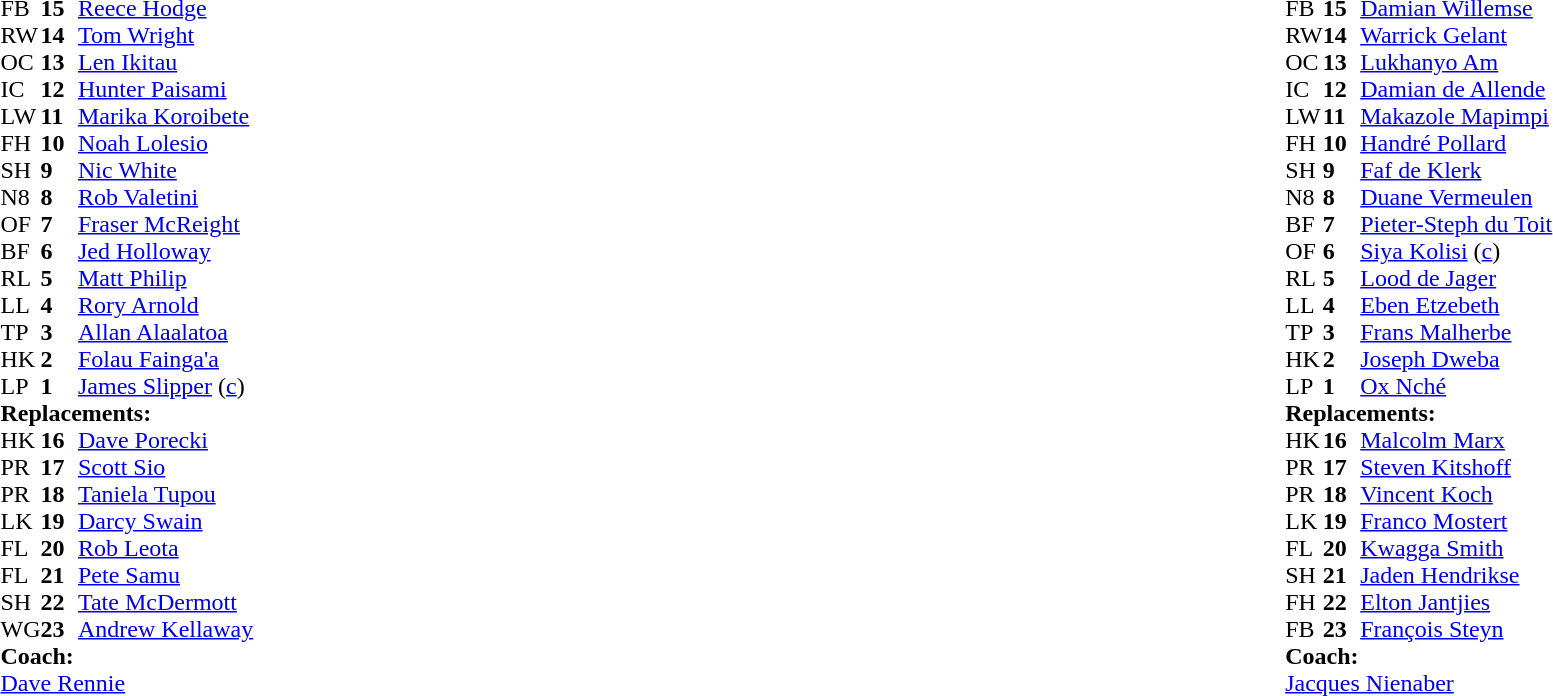<table style="width:100%">
<tr>
<td style="vertical-align:top;width:50%"><br><table cellspacing="0" cellpadding="0">
<tr>
<th width="25"></th>
<th width="25"></th>
</tr>
<tr>
<td>FB</td>
<td><strong>15</strong></td>
<td><a href='#'>Reece Hodge</a></td>
</tr>
<tr>
<td>RW</td>
<td><strong>14</strong></td>
<td><a href='#'>Tom Wright</a></td>
<td></td>
</tr>
<tr>
<td>OC</td>
<td><strong>13</strong></td>
<td><a href='#'>Len Ikitau</a></td>
</tr>
<tr>
<td>IC</td>
<td><strong>12</strong></td>
<td><a href='#'>Hunter Paisami</a></td>
</tr>
<tr>
<td>LW</td>
<td><strong>11</strong></td>
<td><a href='#'>Marika Koroibete</a></td>
<td></td>
<td></td>
</tr>
<tr>
<td>FH</td>
<td><strong>10</strong></td>
<td><a href='#'>Noah Lolesio</a></td>
</tr>
<tr>
<td>SH</td>
<td><strong>9</strong></td>
<td><a href='#'>Nic White</a></td>
<td></td>
<td></td>
</tr>
<tr>
<td>N8</td>
<td><strong>8</strong></td>
<td><a href='#'>Rob Valetini</a></td>
<td></td>
</tr>
<tr>
<td>OF</td>
<td><strong>7</strong></td>
<td><a href='#'>Fraser McReight</a></td>
<td></td>
<td></td>
</tr>
<tr>
<td>BF</td>
<td><strong>6</strong></td>
<td><a href='#'>Jed Holloway</a></td>
<td></td>
<td></td>
</tr>
<tr>
<td>RL</td>
<td><strong>5</strong></td>
<td><a href='#'>Matt Philip</a></td>
</tr>
<tr>
<td>LL</td>
<td><strong>4</strong></td>
<td><a href='#'>Rory Arnold</a></td>
<td></td>
<td></td>
</tr>
<tr>
<td>TP</td>
<td><strong>3</strong></td>
<td><a href='#'>Allan Alaalatoa</a></td>
<td></td>
<td></td>
</tr>
<tr>
<td>HK</td>
<td><strong>2</strong></td>
<td><a href='#'>Folau Fainga'a</a></td>
<td></td>
<td></td>
</tr>
<tr>
<td>LP</td>
<td><strong>1</strong></td>
<td><a href='#'>James Slipper</a> (<a href='#'>c</a>)</td>
<td></td>
<td></td>
</tr>
<tr>
<td colspan="3"><strong>Replacements:</strong></td>
</tr>
<tr>
<td>HK</td>
<td><strong>16</strong></td>
<td><a href='#'>Dave Porecki</a></td>
<td></td>
<td></td>
</tr>
<tr>
<td>PR</td>
<td><strong>17</strong></td>
<td><a href='#'>Scott Sio</a></td>
<td></td>
<td></td>
</tr>
<tr>
<td>PR</td>
<td><strong>18</strong></td>
<td><a href='#'>Taniela Tupou</a></td>
<td></td>
<td></td>
</tr>
<tr>
<td>LK</td>
<td><strong>19</strong></td>
<td><a href='#'>Darcy Swain</a></td>
<td></td>
<td></td>
</tr>
<tr>
<td>FL</td>
<td><strong>20</strong></td>
<td><a href='#'>Rob Leota</a></td>
<td></td>
<td></td>
</tr>
<tr>
<td>FL</td>
<td><strong>21</strong></td>
<td><a href='#'>Pete Samu</a></td>
<td></td>
<td></td>
</tr>
<tr>
<td>SH</td>
<td><strong>22</strong></td>
<td><a href='#'>Tate McDermott</a></td>
<td></td>
<td></td>
</tr>
<tr>
<td>WG</td>
<td><strong>23</strong></td>
<td><a href='#'>Andrew Kellaway</a></td>
<td></td>
<td></td>
</tr>
<tr>
<td colspan="3"><strong>Coach:</strong></td>
</tr>
<tr>
<td colspan="3"> <a href='#'>Dave Rennie</a></td>
</tr>
</table>
</td>
<td style="vertical-align:top"></td>
<td style="vertical-align:top;width:50%"><br><table cellspacing="0" cellpadding="0" style="margin:auto">
<tr>
<th width="25"></th>
<th width="25"></th>
</tr>
<tr>
<td>FB</td>
<td><strong>15</strong></td>
<td><a href='#'>Damian Willemse</a></td>
</tr>
<tr>
<td>RW</td>
<td><strong>14</strong></td>
<td><a href='#'>Warrick Gelant</a></td>
<td></td>
<td></td>
</tr>
<tr>
<td>OC</td>
<td><strong>13</strong></td>
<td><a href='#'>Lukhanyo Am</a></td>
</tr>
<tr>
<td>IC</td>
<td><strong>12</strong></td>
<td><a href='#'>Damian de Allende</a></td>
</tr>
<tr>
<td>LW</td>
<td><strong>11</strong></td>
<td><a href='#'>Makazole Mapimpi</a></td>
</tr>
<tr>
<td>FH</td>
<td><strong>10</strong></td>
<td><a href='#'>Handré Pollard</a></td>
<td></td>
<td></td>
</tr>
<tr>
<td>SH</td>
<td><strong>9</strong></td>
<td><a href='#'>Faf de Klerk</a></td>
<td></td>
<td></td>
</tr>
<tr>
<td>N8</td>
<td><strong>8</strong></td>
<td><a href='#'>Duane Vermeulen</a></td>
<td></td>
<td></td>
</tr>
<tr>
<td>BF</td>
<td><strong>7</strong></td>
<td><a href='#'>Pieter-Steph du Toit</a></td>
<td></td>
<td></td>
</tr>
<tr>
<td>OF</td>
<td><strong>6</strong></td>
<td><a href='#'>Siya Kolisi</a> (<a href='#'>c</a>)</td>
</tr>
<tr>
<td>RL</td>
<td><strong>5</strong></td>
<td><a href='#'>Lood de Jager</a></td>
</tr>
<tr>
<td>LL</td>
<td><strong>4</strong></td>
<td><a href='#'>Eben Etzebeth</a></td>
</tr>
<tr>
<td>TP</td>
<td><strong>3</strong></td>
<td><a href='#'>Frans Malherbe</a></td>
<td></td>
<td></td>
</tr>
<tr>
<td>HK</td>
<td><strong>2</strong></td>
<td><a href='#'>Joseph Dweba</a></td>
<td></td>
<td colspan=2></td>
<td></td>
</tr>
<tr>
<td>LP</td>
<td><strong>1</strong></td>
<td><a href='#'>Ox Nché</a></td>
<td></td>
<td></td>
</tr>
<tr>
<td colspan="3"><strong>Replacements:</strong></td>
</tr>
<tr>
<td>HK</td>
<td><strong>16</strong></td>
<td><a href='#'>Malcolm Marx</a></td>
<td></td>
<td></td>
<td></td>
<td></td>
</tr>
<tr>
<td>PR</td>
<td><strong>17</strong></td>
<td><a href='#'>Steven Kitshoff</a></td>
<td></td>
<td></td>
</tr>
<tr>
<td>PR</td>
<td><strong>18</strong></td>
<td><a href='#'>Vincent Koch</a></td>
<td></td>
<td></td>
</tr>
<tr>
<td>LK</td>
<td><strong>19</strong></td>
<td><a href='#'>Franco Mostert</a></td>
<td></td>
<td></td>
</tr>
<tr>
<td>FL</td>
<td><strong>20</strong></td>
<td><a href='#'>Kwagga Smith</a></td>
<td></td>
<td></td>
</tr>
<tr>
<td>SH</td>
<td><strong>21</strong></td>
<td><a href='#'>Jaden Hendrikse</a></td>
<td></td>
<td></td>
</tr>
<tr>
<td>FH</td>
<td><strong>22</strong></td>
<td><a href='#'>Elton Jantjies</a></td>
<td></td>
<td></td>
</tr>
<tr>
<td>FB</td>
<td><strong>23</strong></td>
<td><a href='#'>François Steyn</a></td>
<td></td>
<td></td>
</tr>
<tr>
<td colspan="3"><strong>Coach:</strong></td>
</tr>
<tr>
<td colspan="3"> <a href='#'>Jacques Nienaber</a></td>
</tr>
</table>
</td>
</tr>
</table>
